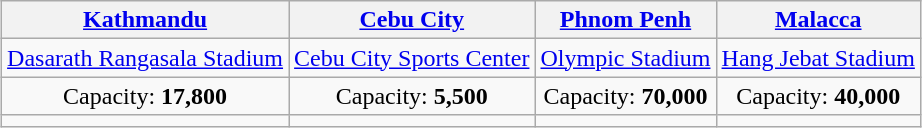<table class="wikitable" style="text-align:center;margin:1em auto;">
<tr>
<th><a href='#'>Kathmandu</a></th>
<th><a href='#'>Cebu City</a></th>
<th><a href='#'>Phnom Penh</a></th>
<th><a href='#'>Malacca</a></th>
</tr>
<tr>
<td><a href='#'>Dasarath Rangasala Stadium</a></td>
<td><a href='#'>Cebu City Sports Center</a></td>
<td><a href='#'>Olympic Stadium</a></td>
<td><a href='#'>Hang Jebat Stadium</a></td>
</tr>
<tr>
<td>Capacity: <strong>17,800</strong></td>
<td>Capacity: <strong>5,500</strong></td>
<td>Capacity: <strong>70,000</strong></td>
<td>Capacity: <strong>40,000</strong></td>
</tr>
<tr>
<td></td>
<td></td>
<td></td>
<td></td>
</tr>
</table>
